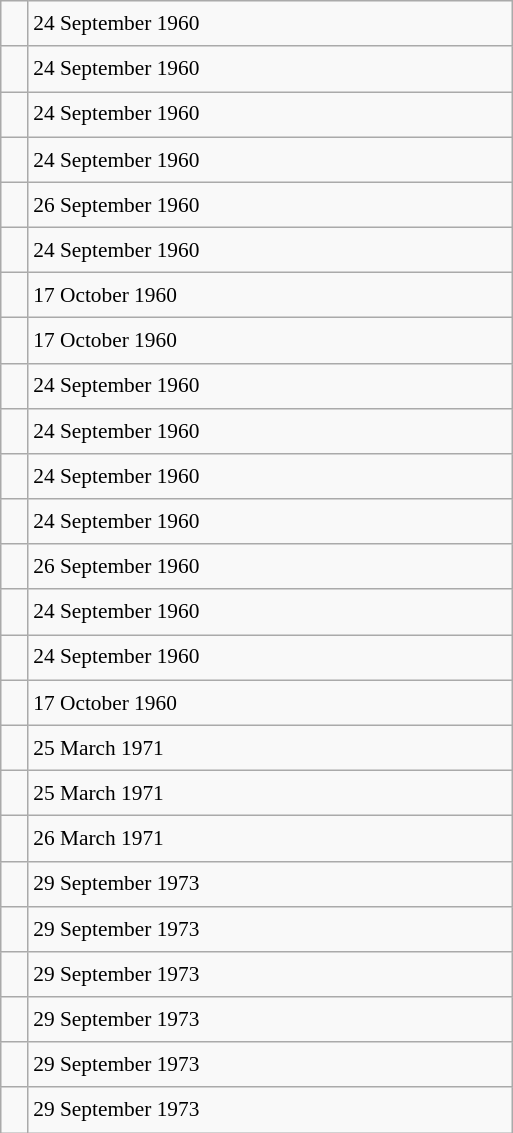<table class="wikitable" style="font-size: 89%; float: left; width: 24em; margin-right: 1em; line-height: 1.65em">
<tr>
<td></td>
<td>24 September 1960</td>
</tr>
<tr>
<td></td>
<td>24 September 1960</td>
</tr>
<tr>
<td></td>
<td>24 September 1960</td>
</tr>
<tr>
<td></td>
<td>24 September 1960</td>
</tr>
<tr>
<td></td>
<td>26 September 1960</td>
</tr>
<tr>
<td></td>
<td>24 September 1960</td>
</tr>
<tr>
<td></td>
<td>17 October 1960</td>
</tr>
<tr>
<td></td>
<td>17 October 1960</td>
</tr>
<tr>
<td></td>
<td>24 September 1960</td>
</tr>
<tr>
<td></td>
<td>24 September 1960</td>
</tr>
<tr>
<td></td>
<td>24 September 1960</td>
</tr>
<tr>
<td></td>
<td>24 September 1960</td>
</tr>
<tr>
<td></td>
<td>26 September 1960</td>
</tr>
<tr>
<td></td>
<td>24 September 1960</td>
</tr>
<tr>
<td></td>
<td>24 September 1960</td>
</tr>
<tr>
<td></td>
<td>17 October 1960</td>
</tr>
<tr>
<td></td>
<td>25 March 1971</td>
</tr>
<tr>
<td></td>
<td>25 March 1971</td>
</tr>
<tr>
<td></td>
<td>26 March 1971</td>
</tr>
<tr>
<td></td>
<td>29 September 1973</td>
</tr>
<tr>
<td></td>
<td>29 September 1973</td>
</tr>
<tr>
<td></td>
<td>29 September 1973</td>
</tr>
<tr>
<td></td>
<td>29 September 1973</td>
</tr>
<tr>
<td></td>
<td>29 September 1973</td>
</tr>
<tr>
<td></td>
<td>29 September 1973</td>
</tr>
</table>
